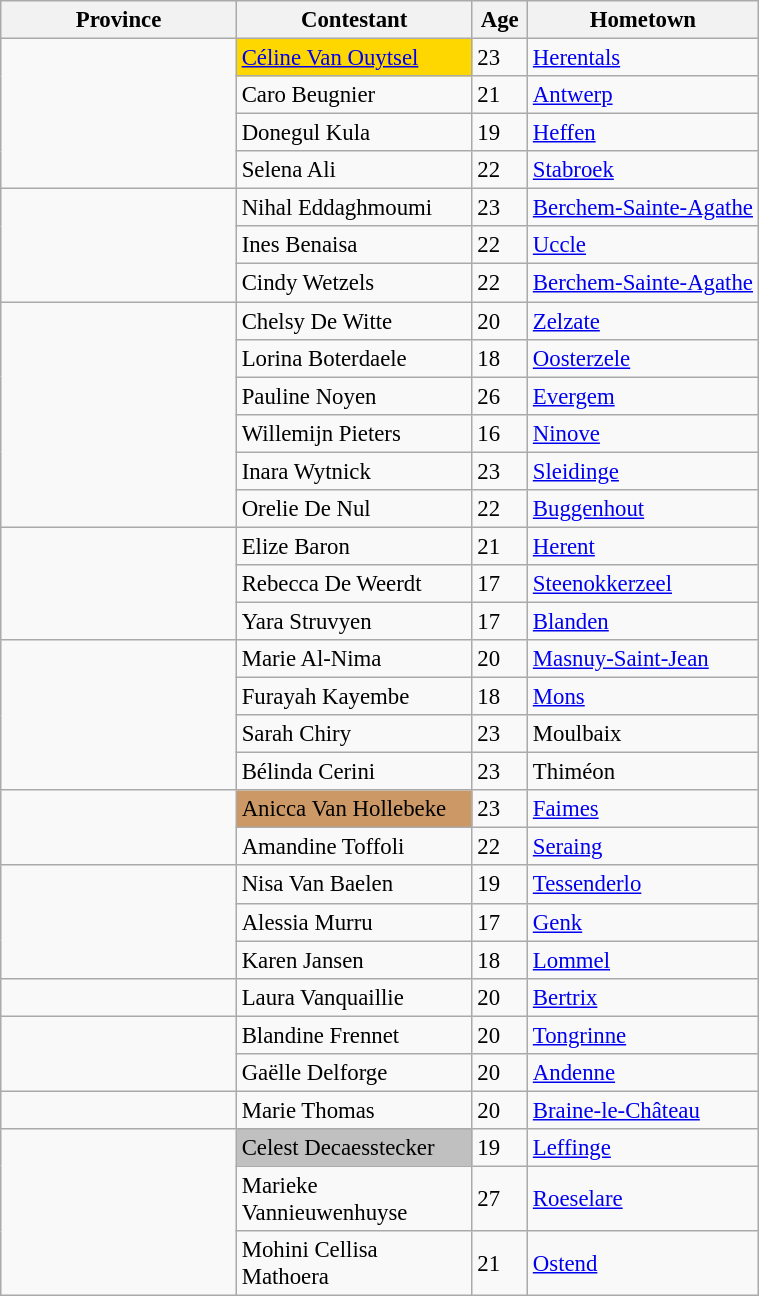<table class="wikitable sortable" style="font-size:95%;">
<tr>
<th style="width:150px;">Province</th>
<th style="width:150px;">Contestant</th>
<th width="30">Age</th>
<th>Hometown</th>
</tr>
<tr>
<td rowspan="4" style="text-align:center;"><strong></strong></td>
<td bgcolor="gold"><a href='#'>Céline Van Ouytsel</a></td>
<td>23</td>
<td><a href='#'>Herentals</a></td>
</tr>
<tr>
<td>Caro Beugnier</td>
<td>21</td>
<td><a href='#'>Antwerp</a></td>
</tr>
<tr>
<td>Donegul Kula</td>
<td>19</td>
<td><a href='#'>Heffen</a></td>
</tr>
<tr>
<td>Selena Ali</td>
<td>22</td>
<td><a href='#'>Stabroek</a></td>
</tr>
<tr>
<td rowspan="3" style="text-align:center;"><strong></strong></td>
<td>Nihal Eddaghmoumi</td>
<td>23</td>
<td><a href='#'>Berchem-Sainte-Agathe</a></td>
</tr>
<tr>
<td>Ines Benaisa</td>
<td>22</td>
<td><a href='#'>Uccle</a></td>
</tr>
<tr>
<td>Cindy Wetzels</td>
<td>22</td>
<td><a href='#'>Berchem-Sainte-Agathe</a></td>
</tr>
<tr>
<td rowspan="6" style="text-align:center;"><strong></strong></td>
<td>Chelsy De Witte</td>
<td>20</td>
<td><a href='#'>Zelzate</a></td>
</tr>
<tr>
<td>Lorina Boterdaele</td>
<td>18</td>
<td><a href='#'>Oosterzele</a></td>
</tr>
<tr>
<td>Pauline Noyen</td>
<td>26</td>
<td><a href='#'>Evergem</a></td>
</tr>
<tr>
<td>Willemijn Pieters</td>
<td>16</td>
<td><a href='#'>Ninove</a></td>
</tr>
<tr>
<td>Inara Wytnick</td>
<td>23</td>
<td><a href='#'>Sleidinge</a></td>
</tr>
<tr>
<td>Orelie De Nul</td>
<td>22</td>
<td><a href='#'>Buggenhout</a></td>
</tr>
<tr>
<td rowspan=3 style="text-align:center;"><strong></strong></td>
<td>Elize Baron</td>
<td>21</td>
<td><a href='#'>Herent</a></td>
</tr>
<tr>
<td>Rebecca De Weerdt</td>
<td>17</td>
<td><a href='#'>Steenokkerzeel</a></td>
</tr>
<tr>
<td>Yara Struvyen</td>
<td>17</td>
<td><a href='#'>Blanden</a></td>
</tr>
<tr>
<td rowspan="4" style="text-align:center;"><strong></strong></td>
<td>Marie Al-Nima</td>
<td>20</td>
<td><a href='#'>Masnuy-Saint-Jean</a></td>
</tr>
<tr>
<td>Furayah Kayembe</td>
<td>18</td>
<td><a href='#'>Mons</a></td>
</tr>
<tr>
<td>Sarah Chiry</td>
<td>23</td>
<td>Moulbaix</td>
</tr>
<tr>
<td>Bélinda Cerini</td>
<td>23</td>
<td>Thiméon</td>
</tr>
<tr>
<td rowspan="2" style="text-align:center;"><strong></strong></td>
<td bgcolor=#c96>Anicca Van Hollebeke</td>
<td>23</td>
<td><a href='#'>Faimes</a></td>
</tr>
<tr>
<td>Amandine Toffoli</td>
<td>22</td>
<td><a href='#'>Seraing</a></td>
</tr>
<tr>
<td rowspan="3" style="text-align:center;"><strong></strong></td>
<td>Nisa Van Baelen</td>
<td>19</td>
<td><a href='#'>Tessenderlo</a></td>
</tr>
<tr>
<td>Alessia Murru</td>
<td>17</td>
<td><a href='#'>Genk</a></td>
</tr>
<tr>
<td>Karen Jansen</td>
<td>18</td>
<td><a href='#'>Lommel</a></td>
</tr>
<tr>
<td style="text-align:center;"><strong></strong></td>
<td>Laura Vanquaillie</td>
<td>20</td>
<td><a href='#'>Bertrix</a></td>
</tr>
<tr>
<td rowspan="2" style="text-align:center;"><strong></strong></td>
<td>Blandine Frennet</td>
<td>20</td>
<td><a href='#'>Tongrinne</a></td>
</tr>
<tr>
<td>Gaëlle Delforge</td>
<td>20</td>
<td><a href='#'>Andenne</a></td>
</tr>
<tr>
<td style="text-align:center;"><strong></strong></td>
<td>Marie Thomas</td>
<td>20</td>
<td><a href='#'>Braine-le-Château</a></td>
</tr>
<tr>
<td rowspan="3" style="text-align:center;"><strong></strong></td>
<td bgcolor="silver">Celest Decaesstecker</td>
<td>19</td>
<td><a href='#'>Leffinge</a></td>
</tr>
<tr>
<td>Marieke Vannieuwenhuyse</td>
<td>27</td>
<td><a href='#'>Roeselare</a></td>
</tr>
<tr>
<td>Mohini Cellisa Mathoera</td>
<td>21</td>
<td><a href='#'>Ostend</a></td>
</tr>
</table>
